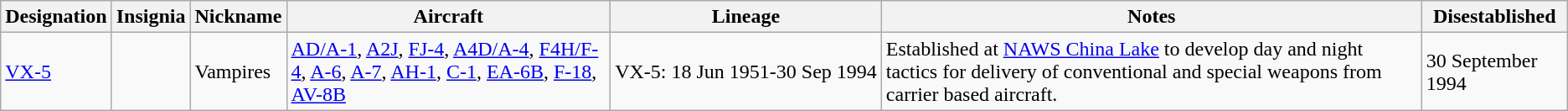<table class="wikitable">
<tr>
<th>Designation</th>
<th>Insignia</th>
<th>Nickname</th>
<th>Aircraft</th>
<th>Lineage</th>
<th>Notes</th>
<th>Disestablished</th>
</tr>
<tr>
<td><a href='#'>VX-5</a></td>
<td></td>
<td>Vampires</td>
<td><a href='#'>AD/A-1</a>, <a href='#'>A2J</a>, <a href='#'>FJ-4</a>, <a href='#'>A4D/A-4</a>, <a href='#'>F4H/F-4</a>, <a href='#'>A-6</a>, <a href='#'>A-7</a>, <a href='#'>AH-1</a>, <a href='#'>C-1</a>, <a href='#'>EA-6B</a>, <a href='#'>F-18</a>, <a href='#'>AV-8B</a></td>
<td style="white-space: nowrap;">VX-5: 18 Jun 1951-30 Sep 1994</td>
<td>Established at <a href='#'>NAWS China Lake</a> to develop day and night tactics for delivery of conventional and special weapons from carrier based aircraft.</td>
<td>30 September 1994</td>
</tr>
</table>
